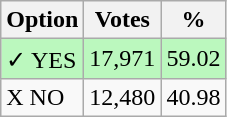<table class="wikitable">
<tr>
<th>Option</th>
<th>Votes</th>
<th>%</th>
</tr>
<tr>
<td style=background:#bbf8be>✓ YES</td>
<td style=background:#bbf8be>17,971</td>
<td style=background:#bbf8be>59.02</td>
</tr>
<tr>
<td>X NO</td>
<td>12,480</td>
<td>40.98</td>
</tr>
</table>
